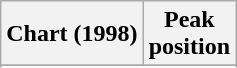<table class="wikitable sortable plainrowheaders">
<tr>
<th>Chart (1998)</th>
<th>Peak<br>position</th>
</tr>
<tr>
</tr>
<tr>
</tr>
<tr>
</tr>
<tr>
</tr>
<tr>
</tr>
<tr>
</tr>
<tr>
</tr>
<tr>
</tr>
<tr>
</tr>
</table>
